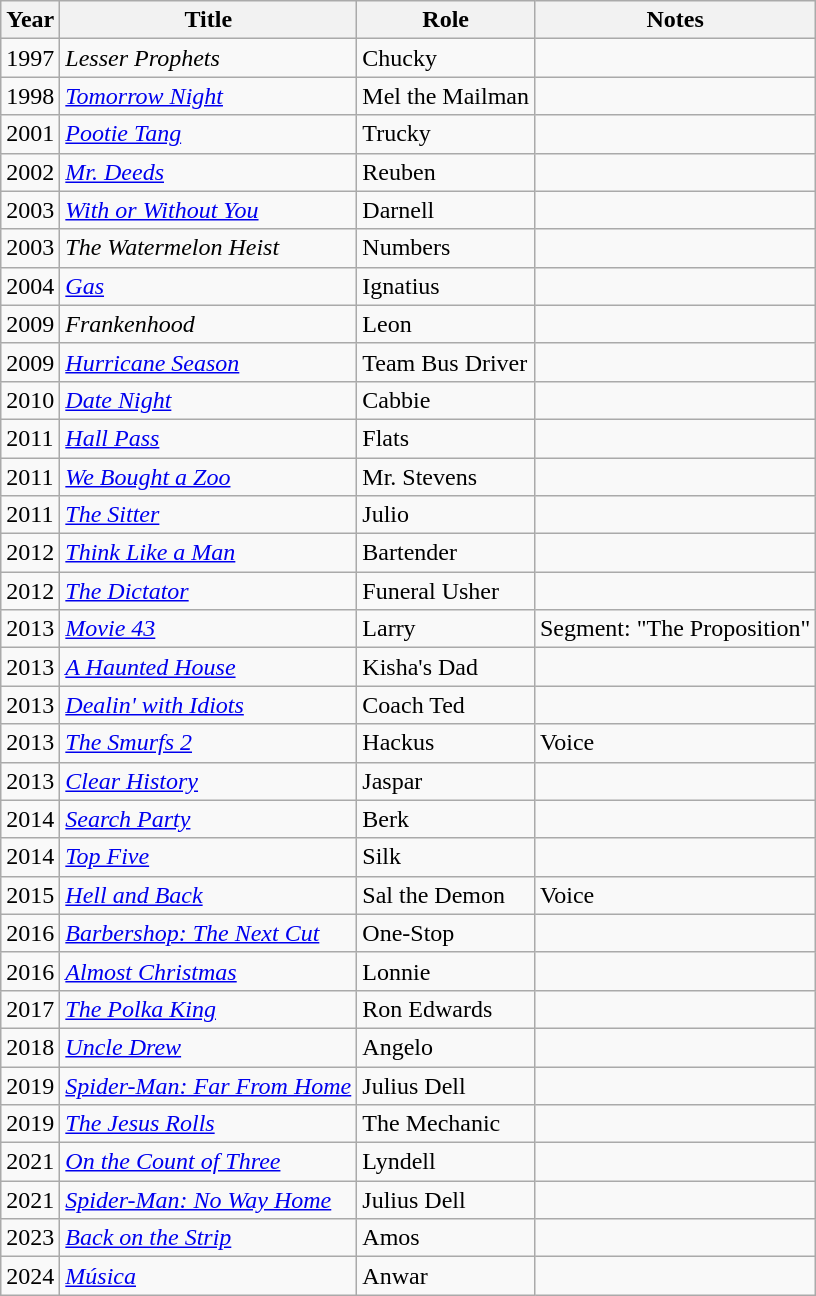<table class="wikitable sortable">
<tr>
<th>Year</th>
<th>Title</th>
<th>Role</th>
<th>Notes</th>
</tr>
<tr>
<td>1997</td>
<td><em>Lesser Prophets</em></td>
<td>Chucky</td>
<td></td>
</tr>
<tr>
<td>1998</td>
<td><em><a href='#'>Tomorrow Night</a></em></td>
<td>Mel the Mailman</td>
<td></td>
</tr>
<tr>
<td>2001</td>
<td><em><a href='#'>Pootie Tang</a></em></td>
<td>Trucky</td>
<td></td>
</tr>
<tr>
<td>2002</td>
<td><em><a href='#'>Mr. Deeds</a></em></td>
<td>Reuben</td>
<td></td>
</tr>
<tr>
<td>2003</td>
<td><em><a href='#'>With or Without You</a></em></td>
<td>Darnell</td>
<td></td>
</tr>
<tr>
<td>2003</td>
<td><em>The Watermelon Heist</em></td>
<td>Numbers</td>
<td></td>
</tr>
<tr>
<td>2004</td>
<td><em><a href='#'>Gas</a></em></td>
<td>Ignatius</td>
<td></td>
</tr>
<tr>
<td>2009</td>
<td><em>Frankenhood</em></td>
<td>Leon</td>
<td></td>
</tr>
<tr>
<td>2009</td>
<td><em><a href='#'>Hurricane Season</a></em></td>
<td>Team Bus Driver</td>
<td></td>
</tr>
<tr>
<td>2010</td>
<td><em><a href='#'>Date Night</a></em></td>
<td>Cabbie</td>
<td></td>
</tr>
<tr>
<td>2011</td>
<td><em><a href='#'>Hall Pass</a></em></td>
<td>Flats</td>
<td></td>
</tr>
<tr>
<td>2011</td>
<td><em><a href='#'>We Bought a Zoo</a></em></td>
<td>Mr. Stevens</td>
<td></td>
</tr>
<tr>
<td>2011</td>
<td><em><a href='#'>The Sitter</a></em></td>
<td>Julio</td>
<td></td>
</tr>
<tr>
<td>2012</td>
<td><em><a href='#'>Think Like a Man</a></em></td>
<td>Bartender</td>
<td></td>
</tr>
<tr>
<td>2012</td>
<td><em><a href='#'>The Dictator</a></em></td>
<td>Funeral Usher</td>
<td></td>
</tr>
<tr>
<td>2013</td>
<td><em><a href='#'>Movie 43</a></em></td>
<td>Larry</td>
<td>Segment: "The Proposition"</td>
</tr>
<tr>
<td>2013</td>
<td><em><a href='#'>A Haunted House</a></em></td>
<td>Kisha's Dad</td>
<td></td>
</tr>
<tr>
<td>2013</td>
<td><em><a href='#'>Dealin' with Idiots</a></em></td>
<td>Coach Ted</td>
<td></td>
</tr>
<tr>
<td>2013</td>
<td><em><a href='#'>The Smurfs 2</a></em></td>
<td>Hackus</td>
<td>Voice</td>
</tr>
<tr>
<td>2013</td>
<td><em><a href='#'>Clear History</a></em></td>
<td>Jaspar</td>
<td></td>
</tr>
<tr>
<td>2014</td>
<td><em><a href='#'>Search Party</a></em></td>
<td>Berk</td>
<td></td>
</tr>
<tr>
<td>2014</td>
<td><em><a href='#'>Top Five</a></em></td>
<td>Silk</td>
<td></td>
</tr>
<tr>
<td>2015</td>
<td><em><a href='#'>Hell and Back</a></em></td>
<td>Sal the Demon</td>
<td>Voice</td>
</tr>
<tr>
<td>2016</td>
<td><em><a href='#'>Barbershop: The Next Cut</a></em></td>
<td>One-Stop</td>
<td></td>
</tr>
<tr>
<td>2016</td>
<td><em><a href='#'>Almost Christmas</a></em></td>
<td>Lonnie</td>
<td></td>
</tr>
<tr>
<td>2017</td>
<td><em><a href='#'>The Polka King</a></em></td>
<td>Ron Edwards</td>
<td></td>
</tr>
<tr>
<td>2018</td>
<td><em><a href='#'>Uncle Drew</a></em></td>
<td>Angelo</td>
<td></td>
</tr>
<tr>
<td>2019</td>
<td><em><a href='#'>Spider-Man: Far From Home</a></em></td>
<td>Julius Dell</td>
<td></td>
</tr>
<tr>
<td>2019</td>
<td><em><a href='#'>The Jesus Rolls</a></em></td>
<td>The Mechanic</td>
<td></td>
</tr>
<tr>
<td>2021</td>
<td><em><a href='#'>On the Count of Three</a></em></td>
<td>Lyndell</td>
<td></td>
</tr>
<tr>
<td>2021</td>
<td><em><a href='#'>Spider-Man: No Way Home</a></em></td>
<td>Julius Dell</td>
<td></td>
</tr>
<tr>
<td>2023</td>
<td><em><a href='#'>Back on the Strip</a></em></td>
<td>Amos</td>
<td></td>
</tr>
<tr>
<td>2024</td>
<td><em><a href='#'>Música</a></em></td>
<td>Anwar</td>
<td></td>
</tr>
</table>
